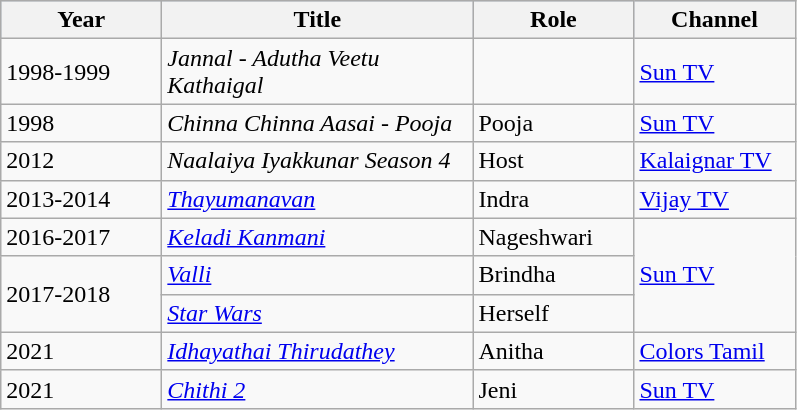<table class="wikitable sortable" border="1">
<tr style="background:#B0C4DE;">
<th style="width:100px;">Year</th>
<th style="width:200px;">Title</th>
<th style="width:100px;">Role</th>
<th style="width:100px;">Channel</th>
</tr>
<tr>
<td>1998-1999</td>
<td><em>Jannal - Adutha Veetu Kathaigal</em></td>
<td></td>
<td><a href='#'>Sun TV</a></td>
</tr>
<tr>
<td>1998</td>
<td><em>Chinna Chinna Aasai - Pooja</em></td>
<td>Pooja</td>
<td><a href='#'>Sun TV</a></td>
</tr>
<tr>
<td>2012</td>
<td><em> Naalaiya Iyakkunar Season 4</em></td>
<td>Host</td>
<td><a href='#'>Kalaignar TV</a></td>
</tr>
<tr ′>
<td>2013-2014</td>
<td><a href='#'><em>Thayumanavan</em></a></td>
<td>Indra</td>
<td><a href='#'>Vijay TV</a></td>
</tr>
<tr>
<td>2016-2017</td>
<td><a href='#'><em>Keladi Kanmani</em></a></td>
<td>Nageshwari</td>
<td rowspan=3><a href='#'>Sun TV</a></td>
</tr>
<tr>
<td rowspan=2>2017-2018</td>
<td><a href='#'><em>Valli</em></a></td>
<td>Brindha</td>
</tr>
<tr>
<td><a href='#'><em>Star Wars</em></a></td>
<td>Herself</td>
</tr>
<tr>
<td>2021</td>
<td><a href='#'><em>Idhayathai Thirudathey</em></a></td>
<td>Anitha</td>
<td><a href='#'>Colors Tamil</a></td>
</tr>
<tr>
<td>2021</td>
<td><em><a href='#'>Chithi 2</a></em></td>
<td>Jeni</td>
<td><a href='#'>Sun TV</a></td>
</tr>
</table>
